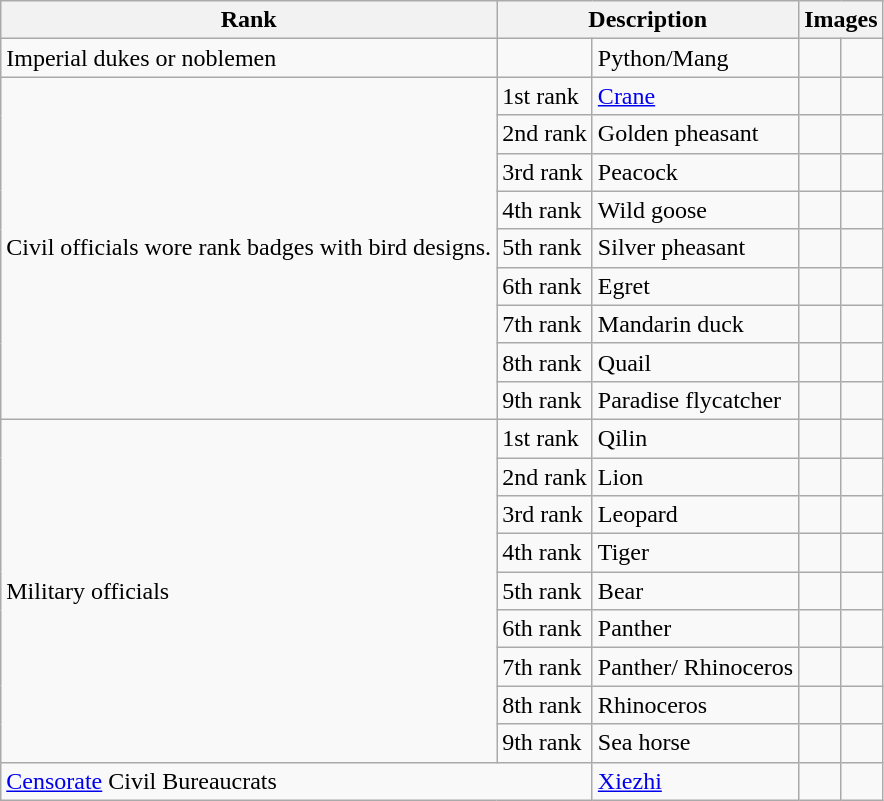<table class="wikitable">
<tr>
<th>Rank</th>
<th colspan="2">Description</th>
<th colspan="2">Images</th>
</tr>
<tr>
<td>Imperial dukes or noblemen</td>
<td></td>
<td>Python/Mang</td>
<td></td>
<td></td>
</tr>
<tr>
<td rowspan="9">Civil officials wore rank badges with bird designs.</td>
<td>1st rank</td>
<td><a href='#'>Crane</a></td>
<td></td>
<td></td>
</tr>
<tr>
<td>2nd rank</td>
<td>Golden pheasant</td>
<td></td>
<td></td>
</tr>
<tr>
<td>3rd rank</td>
<td>Peacock</td>
<td></td>
<td></td>
</tr>
<tr>
<td>4th rank</td>
<td>Wild goose</td>
<td></td>
<td></td>
</tr>
<tr>
<td>5th rank</td>
<td>Silver pheasant</td>
<td></td>
<td></td>
</tr>
<tr>
<td>6th rank</td>
<td>Egret</td>
<td></td>
<td></td>
</tr>
<tr>
<td>7th rank</td>
<td>Mandarin duck</td>
<td></td>
<td></td>
</tr>
<tr>
<td>8th rank</td>
<td>Quail</td>
<td></td>
<td></td>
</tr>
<tr>
<td>9th rank</td>
<td>Paradise flycatcher</td>
<td></td>
<td></td>
</tr>
<tr>
<td rowspan="9">Military officials</td>
<td>1st rank</td>
<td>Qilin</td>
<td></td>
<td></td>
</tr>
<tr>
<td>2nd rank</td>
<td>Lion</td>
<td></td>
<td></td>
</tr>
<tr>
<td>3rd rank</td>
<td>Leopard</td>
<td></td>
<td></td>
</tr>
<tr>
<td>4th rank</td>
<td>Tiger</td>
<td></td>
<td></td>
</tr>
<tr>
<td>5th rank</td>
<td>Bear</td>
<td></td>
<td></td>
</tr>
<tr>
<td>6th rank</td>
<td>Panther</td>
<td></td>
<td></td>
</tr>
<tr>
<td>7th rank</td>
<td>Panther/ Rhinoceros</td>
<td></td>
<td></td>
</tr>
<tr>
<td>8th rank</td>
<td>Rhinoceros</td>
<td></td>
<td></td>
</tr>
<tr>
<td>9th rank</td>
<td>Sea horse</td>
<td></td>
<td></td>
</tr>
<tr>
<td colspan="2"><a href='#'>Censorate</a> Civil Bureaucrats</td>
<td><a href='#'>Xiezhi</a></td>
<td></td>
<td></td>
</tr>
</table>
